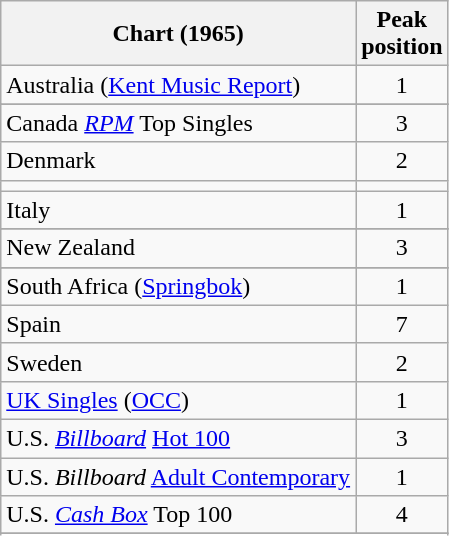<table class="wikitable sortable">
<tr>
<th>Chart (1965)</th>
<th>Peak<br>position</th>
</tr>
<tr>
<td>Australia (<a href='#'>Kent Music Report</a>)</td>
<td style="text-align:center;">1</td>
</tr>
<tr>
</tr>
<tr>
</tr>
<tr>
<td>Canada <em><a href='#'>RPM</a></em> Top Singles</td>
<td style="text-align:center;">3</td>
</tr>
<tr>
<td>Denmark</td>
<td style="text-align:center;">2</td>
</tr>
<tr>
<td></td>
</tr>
<tr>
<td>Italy</td>
<td style="text-align:center;">1</td>
</tr>
<tr>
</tr>
<tr>
<td>New Zealand</td>
<td style="text-align:center;">3</td>
</tr>
<tr>
</tr>
<tr>
<td>South Africa (<a href='#'>Springbok</a>)</td>
<td align="center">1</td>
</tr>
<tr>
<td>Spain</td>
<td style="text-align:center;">7</td>
</tr>
<tr>
<td>Sweden</td>
<td style="text-align:center;">2</td>
</tr>
<tr>
<td><a href='#'>UK Singles</a> (<a href='#'>OCC</a>)</td>
<td style="text-align:center;">1</td>
</tr>
<tr>
<td>U.S. <em><a href='#'>Billboard</a></em> <a href='#'>Hot 100</a></td>
<td style="text-align:center;">3</td>
</tr>
<tr>
<td>U.S. <em>Billboard</em> <a href='#'>Adult Contemporary</a></td>
<td style="text-align:center;">1</td>
</tr>
<tr>
<td>U.S. <a href='#'><em>Cash Box</em></a> Top 100</td>
<td align="center">4</td>
</tr>
<tr>
</tr>
<tr>
</tr>
</table>
